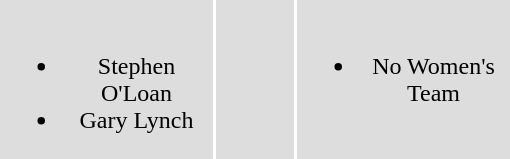<table>
<tr align=center bgcolor="#dddddd">
<td width="140" valign="top"><br><ul><li>Stephen O'Loan</li><li>Gary Lynch</li></ul></td>
<td width="50"> </td>
<td width="140" valign="top"><br><ul><li>No Women's Team</li></ul></td>
</tr>
</table>
